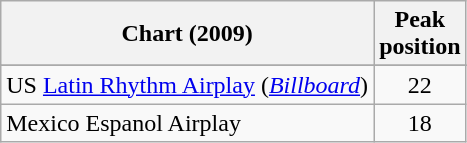<table class="wikitable sortable">
<tr>
<th>Chart (2009)</th>
<th>Peak<br>position</th>
</tr>
<tr>
</tr>
<tr>
<td>US <a href='#'>Latin Rhythm Airplay</a> (<em><a href='#'>Billboard</a></em>)</td>
<td align="center">22</td>
</tr>
<tr>
<td>Mexico Espanol Airplay</td>
<td align="center">18</td>
</tr>
</table>
